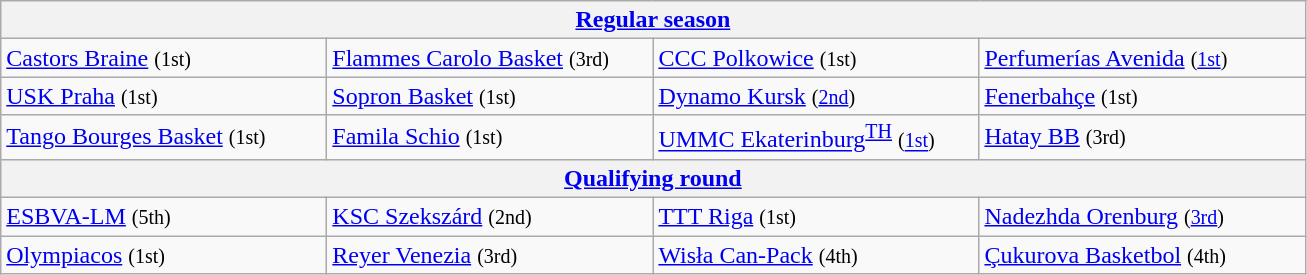<table class="wikitable" style="white-space: nowrap;">
<tr>
<th colspan=4><a href='#'>Regular season</a></th>
</tr>
<tr>
<td width=210> <a href='#'>Castors Braine</a> <small>(1st)</small></td>
<td width=210> <a href='#'>Flammes Carolo Basket</a> <small>(3rd)</small></td>
<td width=210> <a href='#'>CCC Polkowice</a> <small>(1st)</small></td>
<td width=210> <a href='#'>Perfumerías Avenida</a> <small>(<a href='#'>1st</a>)</small></td>
</tr>
<tr>
<td> <a href='#'>USK Praha</a> <small>(1st)</small></td>
<td> <a href='#'>Sopron Basket</a> <small>(1st)</small></td>
<td> <a href='#'>Dynamo Kursk</a> <small>(<a href='#'>2nd</a>)</small></td>
<td> <a href='#'>Fenerbahçe</a> <small>(1st)</small></td>
</tr>
<tr>
<td> <a href='#'>Tango Bourges Basket</a> <small>(1st)</small></td>
<td> <a href='#'>Famila Schio</a> <small>(1st)</small></td>
<td> <a href='#'>UMMC Ekaterinburg</a><sup><a href='#'>TH</a></sup> <small>(<a href='#'>1st</a>)</small></td>
<td> <a href='#'>Hatay BB</a> <small>(3rd)</small></td>
</tr>
<tr>
<th colspan=4><a href='#'>Qualifying round</a></th>
</tr>
<tr>
<td> <a href='#'>ESBVA-LM</a> <small>(5th)</small></td>
<td> <a href='#'>KSC Szekszárd</a> <small>(2nd)</small></td>
<td> <a href='#'>TTT Riga</a> <small>(1st)</small></td>
<td> <a href='#'>Nadezhda Orenburg</a> <small>(<a href='#'>3rd</a>)</small></td>
</tr>
<tr>
<td> <a href='#'>Olympiacos</a> <small>(1st)</small></td>
<td> <a href='#'>Reyer Venezia</a> <small>(3rd)</small></td>
<td> <a href='#'>Wisła Can-Pack</a> <small>(4th)</small></td>
<td> <a href='#'>Çukurova Basketbol</a> <small>(4th)</small></td>
</tr>
</table>
